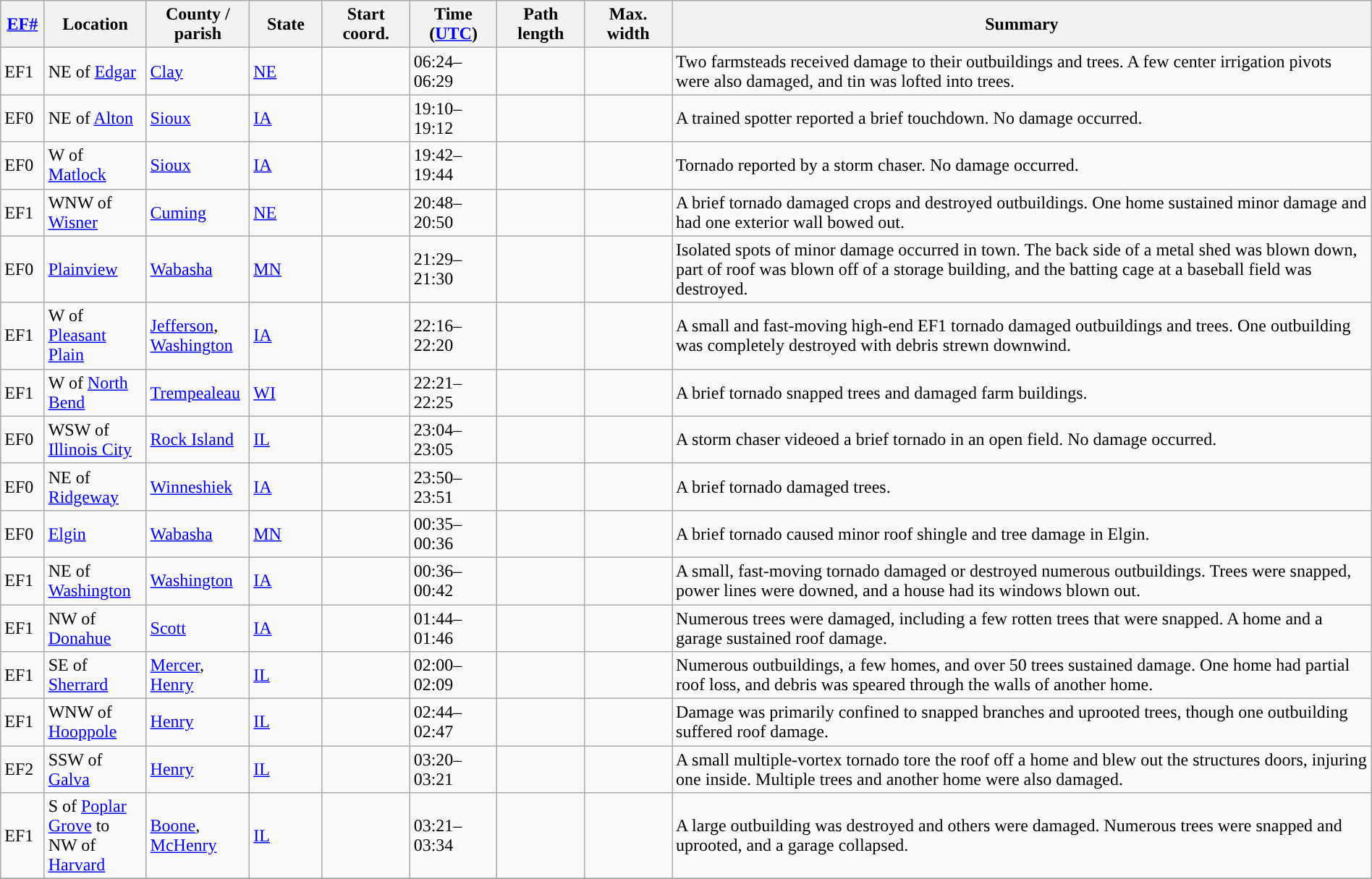<table class="wikitable sortable" style="width:100%;">
<tr>
<th scope="col"  style="width:3%; text-align:center;"><a href='#'>EF#</a></th>
<th scope="col"  style="width:7%; text-align:center;" class="unsortable">Location</th>
<th scope="col"  style="width:6%; text-align:center;" class="unsortable">County / parish</th>
<th scope="col"  style="width:5%; text-align:center;">State</th>
<th scope="col"  style="width:6%; text-align:center;">Start coord.</th>
<th scope="col"  style="width:6%; text-align:center;">Time (<a href='#'>UTC</a>)</th>
<th scope="col"  style="width:6%; text-align:center;">Path length</th>
<th scope="col"  style="width:6%; text-align:center;">Max. width</th>
<th scope="col" class="unsortable" style="width:48%; text-align:center;">Summary</th>
</tr>
<tr>
<td>EF1</td>
<td>NE of <a href='#'>Edgar</a></td>
<td><a href='#'>Clay</a></td>
<td><a href='#'>NE</a></td>
<td></td>
<td>06:24–06:29</td>
<td></td>
<td></td>
<td>Two farmsteads received damage to their outbuildings and trees. A few center irrigation pivots were also damaged, and tin was lofted into trees.</td>
</tr>
<tr>
<td>EF0</td>
<td>NE of <a href='#'>Alton</a></td>
<td><a href='#'>Sioux</a></td>
<td><a href='#'>IA</a></td>
<td></td>
<td>19:10–19:12</td>
<td></td>
<td></td>
<td>A trained spotter reported a brief touchdown. No damage occurred.</td>
</tr>
<tr>
<td>EF0</td>
<td>W of <a href='#'>Matlock</a></td>
<td><a href='#'>Sioux</a></td>
<td><a href='#'>IA</a></td>
<td></td>
<td>19:42–19:44</td>
<td></td>
<td></td>
<td>Tornado reported by a storm chaser. No damage occurred.</td>
</tr>
<tr>
<td>EF1</td>
<td>WNW of <a href='#'>Wisner</a></td>
<td><a href='#'>Cuming</a></td>
<td><a href='#'>NE</a></td>
<td></td>
<td>20:48–20:50</td>
<td></td>
<td></td>
<td>A brief tornado damaged crops and destroyed outbuildings. One home sustained minor damage and had one exterior wall bowed out.</td>
</tr>
<tr>
<td>EF0</td>
<td><a href='#'>Plainview</a></td>
<td><a href='#'>Wabasha</a></td>
<td><a href='#'>MN</a></td>
<td></td>
<td>21:29–21:30</td>
<td></td>
<td></td>
<td>Isolated spots of minor damage occurred in town. The back side of a metal shed was blown down, part of roof was blown off of a storage building, and the batting cage at a baseball field was destroyed.</td>
</tr>
<tr>
<td>EF1</td>
<td>W of <a href='#'>Pleasant Plain</a></td>
<td><a href='#'>Jefferson</a>, <a href='#'>Washington</a></td>
<td><a href='#'>IA</a></td>
<td></td>
<td>22:16–22:20</td>
<td></td>
<td></td>
<td>A small and fast-moving high-end EF1 tornado damaged outbuildings and trees. One outbuilding was completely destroyed with debris strewn downwind.</td>
</tr>
<tr>
<td>EF1</td>
<td>W of <a href='#'>North Bend</a></td>
<td><a href='#'>Trempealeau</a></td>
<td><a href='#'>WI</a></td>
<td></td>
<td>22:21–22:25</td>
<td></td>
<td></td>
<td>A brief tornado snapped trees and damaged farm buildings.</td>
</tr>
<tr>
<td>EF0</td>
<td>WSW of <a href='#'>Illinois City</a></td>
<td><a href='#'>Rock Island</a></td>
<td><a href='#'>IL</a></td>
<td></td>
<td>23:04–23:05</td>
<td></td>
<td></td>
<td>A storm chaser videoed a brief tornado in an open field. No damage occurred.</td>
</tr>
<tr>
<td>EF0</td>
<td>NE of <a href='#'>Ridgeway</a></td>
<td><a href='#'>Winneshiek</a></td>
<td><a href='#'>IA</a></td>
<td></td>
<td>23:50–23:51</td>
<td></td>
<td></td>
<td>A brief tornado damaged trees.</td>
</tr>
<tr>
<td>EF0</td>
<td><a href='#'>Elgin</a></td>
<td><a href='#'>Wabasha</a></td>
<td><a href='#'>MN</a></td>
<td></td>
<td>00:35–00:36</td>
<td></td>
<td></td>
<td>A brief tornado caused minor roof shingle and tree damage in Elgin.</td>
</tr>
<tr>
<td>EF1</td>
<td>NE of <a href='#'>Washington</a></td>
<td><a href='#'>Washington</a></td>
<td><a href='#'>IA</a></td>
<td></td>
<td>00:36–00:42</td>
<td></td>
<td></td>
<td>A small, fast-moving tornado damaged or destroyed numerous outbuildings. Trees were snapped, power lines were downed, and a house had its windows blown out.</td>
</tr>
<tr>
<td>EF1</td>
<td>NW of <a href='#'>Donahue</a></td>
<td><a href='#'>Scott</a></td>
<td><a href='#'>IA</a></td>
<td></td>
<td>01:44–01:46</td>
<td></td>
<td></td>
<td>Numerous trees were damaged, including a few rotten trees that were snapped. A home and a garage sustained roof damage.</td>
</tr>
<tr>
<td>EF1</td>
<td>SE of <a href='#'>Sherrard</a></td>
<td><a href='#'>Mercer</a>, <a href='#'>Henry</a></td>
<td><a href='#'>IL</a></td>
<td></td>
<td>02:00–02:09</td>
<td></td>
<td></td>
<td>Numerous outbuildings, a few homes, and over 50 trees sustained damage. One home had partial roof loss, and debris was speared through the walls of another home.</td>
</tr>
<tr>
<td>EF1</td>
<td>WNW of <a href='#'>Hooppole</a></td>
<td><a href='#'>Henry</a></td>
<td><a href='#'>IL</a></td>
<td></td>
<td>02:44–02:47</td>
<td></td>
<td></td>
<td>Damage was primarily confined to snapped branches and uprooted trees, though one outbuilding suffered roof damage.</td>
</tr>
<tr>
<td>EF2</td>
<td>SSW of <a href='#'>Galva</a></td>
<td><a href='#'>Henry</a></td>
<td><a href='#'>IL</a></td>
<td></td>
<td>03:20–03:21</td>
<td></td>
<td></td>
<td>A small multiple-vortex tornado tore the roof off a home and blew out the structures doors, injuring one inside. Multiple trees and another home were also damaged.</td>
</tr>
<tr>
<td>EF1</td>
<td>S of <a href='#'>Poplar Grove</a> to NW of <a href='#'>Harvard</a></td>
<td><a href='#'>Boone</a>, <a href='#'>McHenry</a></td>
<td><a href='#'>IL</a></td>
<td></td>
<td>03:21–03:34</td>
<td></td>
<td></td>
<td>A large outbuilding was destroyed and others were damaged. Numerous trees were snapped and uprooted, and a garage collapsed.</td>
</tr>
<tr>
</tr>
</table>
